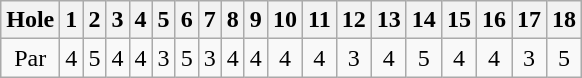<table class="wikitable" style="text-align:center">
<tr>
<th>Hole</th>
<th>1</th>
<th>2</th>
<th>3</th>
<th>4</th>
<th>5</th>
<th>6</th>
<th>7</th>
<th>8</th>
<th>9</th>
<th>10</th>
<th>11</th>
<th>12</th>
<th>13</th>
<th>14</th>
<th>15</th>
<th>16</th>
<th>17</th>
<th>18</th>
</tr>
<tr>
<td>Par</td>
<td>4</td>
<td>5</td>
<td>4</td>
<td>4</td>
<td>3</td>
<td>5</td>
<td>3</td>
<td>4</td>
<td>4</td>
<td>4</td>
<td>4</td>
<td>3</td>
<td>4</td>
<td>5</td>
<td>4</td>
<td>4</td>
<td>3</td>
<td>5</td>
</tr>
</table>
